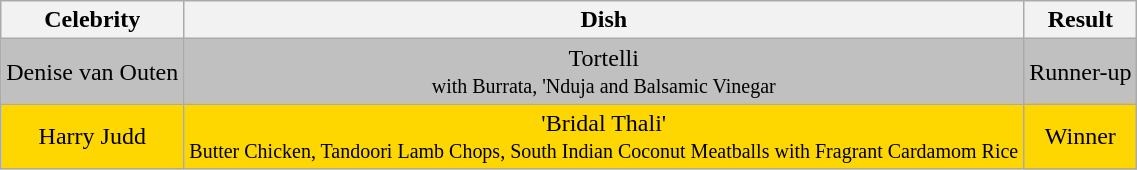<table class="wikitable" style="text-align:center;">
<tr>
<th>Celebrity</th>
<th>Dish</th>
<th>Result</th>
</tr>
<tr style="background:silver;">
<td>Denise van Outen</td>
<td>Tortelli<br><small>with Burrata, 'Nduja and Balsamic Vinegar</small></td>
<td style="background:silver;">Runner-up</td>
</tr>
<tr style="background:gold;">
<td>Harry Judd</td>
<td>'Bridal Thali'<br><small>Butter Chicken, Tandoori Lamb Chops, South Indian Coconut Meatballs with Fragrant Cardamom Rice</small></td>
<td style="background:gold;">Winner</td>
</tr>
</table>
